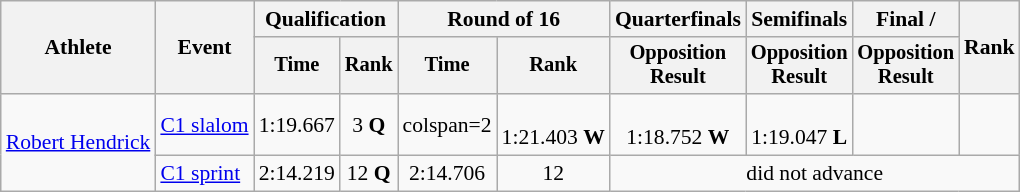<table class="wikitable" style="font-size:90%;">
<tr>
<th rowspan=2>Athlete</th>
<th rowspan=2>Event</th>
<th colspan=2>Qualification</th>
<th colspan=2>Round of 16</th>
<th>Quarterfinals</th>
<th>Semifinals</th>
<th>Final / </th>
<th rowspan=2>Rank</th>
</tr>
<tr style="font-size:95%">
<th>Time</th>
<th>Rank</th>
<th>Time</th>
<th>Rank</th>
<th>Opposition <br>Result</th>
<th>Opposition <br>Result</th>
<th>Opposition <br>Result</th>
</tr>
<tr align=center>
<td rowspan=2 align=left><a href='#'>Robert Hendrick</a></td>
<td align=left><a href='#'>C1 slalom</a></td>
<td>1:19.667</td>
<td>3 <strong>Q</strong></td>
<td>colspan=2 </td>
<td> <br> 1:21.403 <strong>W</strong></td>
<td> <br> 1:18.752 <strong>W</strong></td>
<td> <br> 1:19.047 <strong>L</strong></td>
<td></td>
</tr>
<tr align=center>
<td align=left><a href='#'>C1 sprint</a></td>
<td>2:14.219</td>
<td>12 <strong>Q</strong></td>
<td>2:14.706</td>
<td>12</td>
<td colspan=4>did not advance</td>
</tr>
</table>
